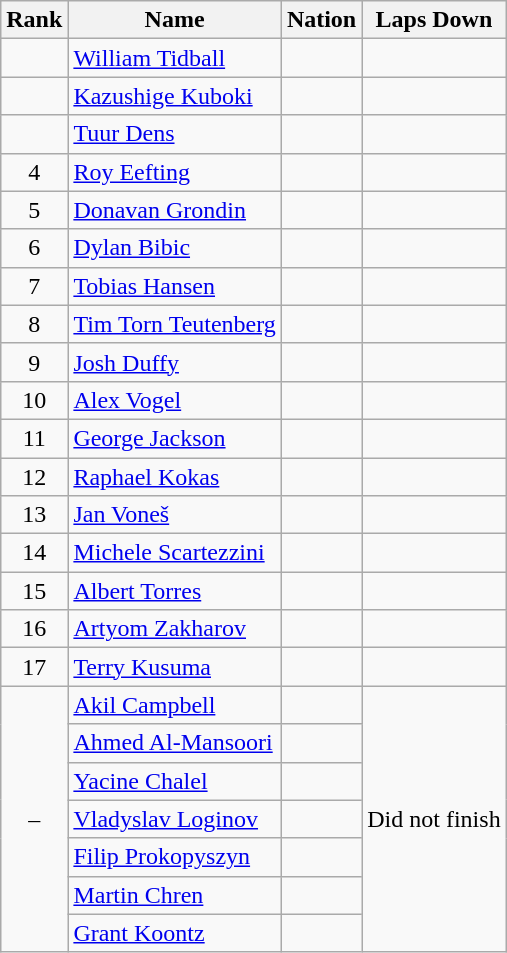<table class="wikitable sortable" style="text-align:center">
<tr>
<th>Rank</th>
<th>Name</th>
<th>Nation</th>
<th>Laps Down</th>
</tr>
<tr>
<td></td>
<td align=left><a href='#'>William Tidball</a></td>
<td align=left></td>
<td></td>
</tr>
<tr>
<td></td>
<td align=left><a href='#'>Kazushige Kuboki</a></td>
<td align=left></td>
<td></td>
</tr>
<tr>
<td></td>
<td align=left><a href='#'>Tuur Dens</a></td>
<td align=left></td>
<td></td>
</tr>
<tr>
<td>4</td>
<td align=left><a href='#'>Roy Eefting</a></td>
<td align=left></td>
<td></td>
</tr>
<tr>
<td>5</td>
<td align=left><a href='#'>Donavan Grondin</a></td>
<td align=left></td>
<td></td>
</tr>
<tr>
<td>6</td>
<td align=left><a href='#'>Dylan Bibic</a></td>
<td align=left></td>
<td></td>
</tr>
<tr>
<td>7</td>
<td align=left><a href='#'>Tobias Hansen</a></td>
<td align=left></td>
<td></td>
</tr>
<tr>
<td>8</td>
<td align=left><a href='#'>Tim Torn Teutenberg</a></td>
<td align=left></td>
<td></td>
</tr>
<tr>
<td>9</td>
<td align=left><a href='#'>Josh Duffy</a></td>
<td align=left></td>
<td></td>
</tr>
<tr>
<td>10</td>
<td align=left><a href='#'>Alex Vogel</a></td>
<td align=left></td>
<td></td>
</tr>
<tr>
<td>11</td>
<td align=left><a href='#'>George Jackson</a></td>
<td align=left></td>
<td></td>
</tr>
<tr>
<td>12</td>
<td align=left><a href='#'>Raphael Kokas</a></td>
<td align=left></td>
<td></td>
</tr>
<tr>
<td>13</td>
<td align=left><a href='#'>Jan Voneš</a></td>
<td align=left></td>
<td></td>
</tr>
<tr>
<td>14</td>
<td align=left><a href='#'>Michele Scartezzini</a></td>
<td align=left></td>
<td></td>
</tr>
<tr>
<td>15</td>
<td align=left><a href='#'>Albert Torres</a></td>
<td align=left></td>
<td></td>
</tr>
<tr>
<td>16</td>
<td align=left><a href='#'>Artyom Zakharov</a></td>
<td align=left></td>
<td></td>
</tr>
<tr>
<td>17</td>
<td align=left><a href='#'>Terry Kusuma</a></td>
<td align=left></td>
<td></td>
</tr>
<tr>
<td rowspan=7>–</td>
<td align=left><a href='#'>Akil Campbell</a></td>
<td align=left></td>
<td rowspan=7>Did not finish</td>
</tr>
<tr>
<td align=left><a href='#'>Ahmed Al-Mansoori</a></td>
<td align=left></td>
</tr>
<tr>
<td align=left><a href='#'>Yacine Chalel</a></td>
<td align=left></td>
</tr>
<tr>
<td align=left><a href='#'>Vladyslav Loginov</a></td>
<td align=left></td>
</tr>
<tr>
<td align=left><a href='#'>Filip Prokopyszyn</a></td>
<td align=left></td>
</tr>
<tr>
<td align=left><a href='#'>Martin Chren</a></td>
<td align=left></td>
</tr>
<tr>
<td align=left><a href='#'>Grant Koontz</a></td>
<td align=left></td>
</tr>
</table>
